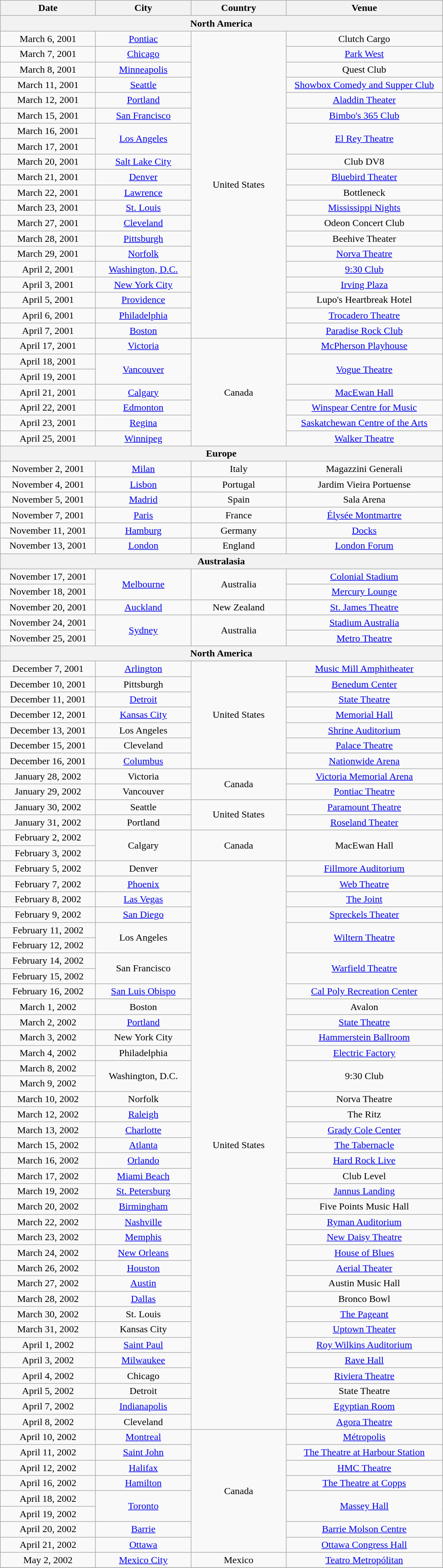<table class="wikitable" style="text-align:center;">
<tr>
<th style="width:150px;">Date</th>
<th style="width:150px;">City</th>
<th style="width:150px;">Country</th>
<th style="width:250px;">Venue</th>
</tr>
<tr>
<th colspan="4">North America</th>
</tr>
<tr>
<td>March 6, 2001</td>
<td><a href='#'>Pontiac</a></td>
<td rowspan="20">United States</td>
<td>Clutch Cargo</td>
</tr>
<tr>
<td>March 7, 2001</td>
<td><a href='#'>Chicago</a></td>
<td><a href='#'>Park West</a></td>
</tr>
<tr>
<td>March 8, 2001</td>
<td><a href='#'>Minneapolis</a></td>
<td>Quest Club</td>
</tr>
<tr>
<td>March 11, 2001</td>
<td><a href='#'>Seattle</a></td>
<td><a href='#'>Showbox Comedy and Supper Club</a></td>
</tr>
<tr>
<td>March 12, 2001</td>
<td><a href='#'>Portland</a></td>
<td><a href='#'>Aladdin Theater</a></td>
</tr>
<tr>
<td>March 15, 2001</td>
<td><a href='#'>San Francisco</a></td>
<td><a href='#'>Bimbo's 365 Club</a></td>
</tr>
<tr>
<td>March 16, 2001</td>
<td rowspan="2"><a href='#'>Los Angeles</a></td>
<td rowspan="2"><a href='#'>El Rey Theatre</a></td>
</tr>
<tr>
<td>March 17, 2001</td>
</tr>
<tr>
<td>March 20, 2001</td>
<td><a href='#'>Salt Lake City</a></td>
<td>Club DV8</td>
</tr>
<tr>
<td>March 21, 2001</td>
<td><a href='#'>Denver</a></td>
<td><a href='#'>Bluebird Theater</a></td>
</tr>
<tr>
<td>March 22, 2001</td>
<td><a href='#'>Lawrence</a></td>
<td>Bottleneck</td>
</tr>
<tr>
<td>March 23, 2001</td>
<td><a href='#'>St. Louis</a></td>
<td><a href='#'>Mississippi Nights</a></td>
</tr>
<tr>
<td>March 27, 2001</td>
<td><a href='#'>Cleveland</a></td>
<td>Odeon Concert Club</td>
</tr>
<tr>
<td>March 28, 2001</td>
<td><a href='#'>Pittsburgh</a></td>
<td>Beehive Theater</td>
</tr>
<tr>
<td>March 29, 2001</td>
<td><a href='#'>Norfolk</a></td>
<td><a href='#'>Norva Theatre</a></td>
</tr>
<tr>
<td>April 2, 2001</td>
<td><a href='#'>Washington, D.C.</a></td>
<td><a href='#'>9:30 Club</a></td>
</tr>
<tr>
<td>April 3, 2001</td>
<td><a href='#'>New York City</a></td>
<td><a href='#'>Irving Plaza</a></td>
</tr>
<tr>
<td>April 5, 2001</td>
<td><a href='#'>Providence</a></td>
<td>Lupo's Heartbreak Hotel</td>
</tr>
<tr>
<td>April 6, 2001</td>
<td><a href='#'>Philadelphia</a></td>
<td><a href='#'>Trocadero Theatre</a></td>
</tr>
<tr>
<td>April 7, 2001</td>
<td><a href='#'>Boston</a></td>
<td><a href='#'>Paradise Rock Club</a></td>
</tr>
<tr>
<td>April 17, 2001</td>
<td><a href='#'>Victoria</a></td>
<td rowspan="7">Canada</td>
<td><a href='#'>McPherson Playhouse</a></td>
</tr>
<tr>
<td>April 18, 2001</td>
<td rowspan="2"><a href='#'>Vancouver</a></td>
<td rowspan="2"><a href='#'>Vogue Theatre</a></td>
</tr>
<tr>
<td>April 19, 2001</td>
</tr>
<tr>
<td>April 21, 2001</td>
<td><a href='#'>Calgary</a></td>
<td><a href='#'>MacEwan Hall</a></td>
</tr>
<tr>
<td>April 22, 2001</td>
<td><a href='#'>Edmonton</a></td>
<td><a href='#'>Winspear Centre for Music</a></td>
</tr>
<tr>
<td>April 23, 2001</td>
<td><a href='#'>Regina</a></td>
<td><a href='#'>Saskatchewan Centre of the Arts</a></td>
</tr>
<tr>
<td>April 25, 2001</td>
<td><a href='#'>Winnipeg</a></td>
<td><a href='#'>Walker Theatre</a></td>
</tr>
<tr>
<th colspan="4">Europe</th>
</tr>
<tr>
<td>November 2, 2001</td>
<td><a href='#'>Milan</a></td>
<td>Italy</td>
<td>Magazzini Generali</td>
</tr>
<tr>
<td>November 4, 2001</td>
<td><a href='#'>Lisbon</a></td>
<td>Portugal</td>
<td>Jardim Vieira Portuense</td>
</tr>
<tr>
<td>November 5, 2001</td>
<td><a href='#'>Madrid</a></td>
<td>Spain</td>
<td>Sala Arena</td>
</tr>
<tr>
<td>November 7, 2001</td>
<td><a href='#'>Paris</a></td>
<td>France</td>
<td><a href='#'>Élysée Montmartre</a></td>
</tr>
<tr>
<td>November 11, 2001</td>
<td><a href='#'>Hamburg</a></td>
<td>Germany</td>
<td><a href='#'>Docks</a></td>
</tr>
<tr>
<td>November 13, 2001</td>
<td><a href='#'>London</a></td>
<td>England</td>
<td><a href='#'>London Forum</a></td>
</tr>
<tr>
<th colspan="4">Australasia</th>
</tr>
<tr>
<td>November 17, 2001</td>
<td rowspan="2"><a href='#'>Melbourne</a></td>
<td rowspan="2">Australia</td>
<td><a href='#'>Colonial Stadium</a></td>
</tr>
<tr>
<td>November 18, 2001</td>
<td><a href='#'>Mercury Lounge</a></td>
</tr>
<tr>
<td>November 20, 2001</td>
<td><a href='#'>Auckland</a></td>
<td>New Zealand</td>
<td><a href='#'>St. James Theatre</a></td>
</tr>
<tr>
<td>November 24, 2001</td>
<td rowspan="2"><a href='#'>Sydney</a></td>
<td rowspan="2">Australia</td>
<td><a href='#'>Stadium Australia</a></td>
</tr>
<tr>
<td>November 25, 2001</td>
<td><a href='#'>Metro Theatre</a></td>
</tr>
<tr>
<th colspan="4">North America</th>
</tr>
<tr>
<td>December 7, 2001</td>
<td><a href='#'>Arlington</a></td>
<td rowspan="7">United States</td>
<td><a href='#'>Music Mill Amphitheater</a></td>
</tr>
<tr>
<td>December 10, 2001</td>
<td>Pittsburgh</td>
<td><a href='#'>Benedum Center</a></td>
</tr>
<tr>
<td>December 11, 2001</td>
<td><a href='#'>Detroit</a></td>
<td><a href='#'>State Theatre</a></td>
</tr>
<tr>
<td>December 12, 2001</td>
<td><a href='#'>Kansas City</a></td>
<td><a href='#'>Memorial Hall</a></td>
</tr>
<tr>
<td>December 13, 2001</td>
<td>Los Angeles</td>
<td><a href='#'>Shrine Auditorium</a></td>
</tr>
<tr>
<td>December 15, 2001</td>
<td>Cleveland</td>
<td><a href='#'>Palace Theatre</a></td>
</tr>
<tr>
<td>December 16, 2001</td>
<td><a href='#'>Columbus</a></td>
<td><a href='#'>Nationwide Arena</a></td>
</tr>
<tr>
<td>January 28, 2002</td>
<td>Victoria</td>
<td rowspan="2">Canada</td>
<td><a href='#'>Victoria Memorial Arena</a></td>
</tr>
<tr>
<td>January 29, 2002</td>
<td>Vancouver</td>
<td><a href='#'>Pontiac Theatre</a></td>
</tr>
<tr>
<td>January 30, 2002</td>
<td>Seattle</td>
<td rowspan="2">United States</td>
<td><a href='#'>Paramount Theatre</a></td>
</tr>
<tr>
<td>January 31, 2002</td>
<td>Portland</td>
<td><a href='#'>Roseland Theater</a></td>
</tr>
<tr>
<td>February 2, 2002</td>
<td rowspan="2">Calgary</td>
<td rowspan="2">Canada</td>
<td rowspan="2">MacEwan Hall</td>
</tr>
<tr>
<td>February 3, 2002</td>
</tr>
<tr>
<td>February 5, 2002</td>
<td>Denver</td>
<td rowspan="37">United States</td>
<td><a href='#'>Fillmore Auditorium</a></td>
</tr>
<tr>
<td>February 7, 2002</td>
<td><a href='#'>Phoenix</a></td>
<td><a href='#'>Web Theatre</a></td>
</tr>
<tr>
<td>February 8, 2002</td>
<td><a href='#'>Las Vegas</a></td>
<td><a href='#'>The Joint</a></td>
</tr>
<tr>
<td>February 9, 2002</td>
<td><a href='#'>San Diego</a></td>
<td><a href='#'>Spreckels Theater</a></td>
</tr>
<tr>
<td>February 11, 2002</td>
<td rowspan="2">Los Angeles</td>
<td rowspan="2"><a href='#'>Wiltern Theatre</a></td>
</tr>
<tr>
<td>February 12, 2002</td>
</tr>
<tr>
<td>February 14, 2002</td>
<td rowspan="2">San Francisco</td>
<td rowspan="2"><a href='#'>Warfield Theatre</a></td>
</tr>
<tr>
<td>February 15, 2002</td>
</tr>
<tr>
<td>February 16, 2002</td>
<td><a href='#'>San Luis Obispo</a></td>
<td><a href='#'>Cal Poly Recreation Center</a></td>
</tr>
<tr>
<td>March 1, 2002</td>
<td>Boston</td>
<td>Avalon</td>
</tr>
<tr>
<td>March 2, 2002</td>
<td><a href='#'>Portland</a></td>
<td><a href='#'>State Theatre</a></td>
</tr>
<tr>
<td>March 3, 2002</td>
<td>New York City</td>
<td><a href='#'>Hammerstein Ballroom</a></td>
</tr>
<tr>
<td>March 4, 2002</td>
<td>Philadelphia</td>
<td><a href='#'>Electric Factory</a></td>
</tr>
<tr>
<td>March 8, 2002</td>
<td rowspan="2">Washington, D.C.</td>
<td rowspan="2">9:30 Club</td>
</tr>
<tr>
<td>March 9, 2002</td>
</tr>
<tr>
<td>March 10, 2002</td>
<td>Norfolk</td>
<td>Norva Theatre</td>
</tr>
<tr>
<td>March 12, 2002</td>
<td><a href='#'>Raleigh</a></td>
<td>The Ritz</td>
</tr>
<tr>
<td>March 13, 2002</td>
<td><a href='#'>Charlotte</a></td>
<td><a href='#'>Grady Cole Center</a></td>
</tr>
<tr>
<td>March 15, 2002</td>
<td><a href='#'>Atlanta</a></td>
<td><a href='#'>The Tabernacle</a></td>
</tr>
<tr>
<td>March 16, 2002</td>
<td><a href='#'>Orlando</a></td>
<td><a href='#'>Hard Rock Live</a></td>
</tr>
<tr>
<td>March 17, 2002</td>
<td><a href='#'>Miami Beach</a></td>
<td>Club Level</td>
</tr>
<tr>
<td>March 19, 2002</td>
<td><a href='#'>St. Petersburg</a></td>
<td><a href='#'>Jannus Landing</a></td>
</tr>
<tr>
<td>March 20, 2002</td>
<td><a href='#'>Birmingham</a></td>
<td>Five Points Music Hall</td>
</tr>
<tr>
<td>March 22, 2002</td>
<td><a href='#'>Nashville</a></td>
<td><a href='#'>Ryman Auditorium</a></td>
</tr>
<tr>
<td>March 23, 2002</td>
<td><a href='#'>Memphis</a></td>
<td><a href='#'>New Daisy Theatre</a></td>
</tr>
<tr>
<td>March 24, 2002</td>
<td><a href='#'>New Orleans</a></td>
<td><a href='#'>House of Blues</a></td>
</tr>
<tr>
<td>March 26, 2002</td>
<td><a href='#'>Houston</a></td>
<td><a href='#'>Aerial Theater</a></td>
</tr>
<tr>
<td>March 27, 2002</td>
<td><a href='#'>Austin</a></td>
<td>Austin Music Hall</td>
</tr>
<tr>
<td>March 28, 2002</td>
<td><a href='#'>Dallas</a></td>
<td>Bronco Bowl</td>
</tr>
<tr>
<td>March 30, 2002</td>
<td>St. Louis</td>
<td><a href='#'>The Pageant</a></td>
</tr>
<tr>
<td>March 31, 2002</td>
<td>Kansas City</td>
<td><a href='#'>Uptown Theater</a></td>
</tr>
<tr>
<td>April 1, 2002</td>
<td><a href='#'>Saint Paul</a></td>
<td><a href='#'>Roy Wilkins Auditorium</a></td>
</tr>
<tr>
<td>April 3, 2002</td>
<td><a href='#'>Milwaukee</a></td>
<td><a href='#'>Rave Hall</a></td>
</tr>
<tr>
<td>April 4, 2002</td>
<td>Chicago</td>
<td><a href='#'>Riviera Theatre</a></td>
</tr>
<tr>
<td>April 5, 2002</td>
<td>Detroit</td>
<td>State Theatre</td>
</tr>
<tr>
<td>April 7, 2002</td>
<td><a href='#'>Indianapolis</a></td>
<td><a href='#'>Egyptian Room</a></td>
</tr>
<tr>
<td>April 8, 2002</td>
<td>Cleveland</td>
<td><a href='#'>Agora Theatre</a></td>
</tr>
<tr>
<td>April 10, 2002</td>
<td><a href='#'>Montreal</a></td>
<td rowspan="8">Canada</td>
<td><a href='#'>Métropolis</a></td>
</tr>
<tr>
<td>April 11, 2002</td>
<td><a href='#'>Saint John</a></td>
<td><a href='#'>The Theatre at Harbour Station</a></td>
</tr>
<tr>
<td>April 12, 2002</td>
<td><a href='#'>Halifax</a></td>
<td><a href='#'>HMC Theatre</a></td>
</tr>
<tr>
<td>April 16, 2002</td>
<td><a href='#'>Hamilton</a></td>
<td><a href='#'>The Theatre at Copps</a></td>
</tr>
<tr>
<td>April 18, 2002</td>
<td rowspan="2"><a href='#'>Toronto</a></td>
<td rowspan="2"><a href='#'>Massey Hall</a></td>
</tr>
<tr>
<td>April 19, 2002</td>
</tr>
<tr>
<td>April 20, 2002</td>
<td><a href='#'>Barrie</a></td>
<td><a href='#'>Barrie Molson Centre</a></td>
</tr>
<tr>
<td>April 21, 2002</td>
<td><a href='#'>Ottawa</a></td>
<td><a href='#'>Ottawa Congress Hall</a></td>
</tr>
<tr>
<td>May 2, 2002</td>
<td><a href='#'>Mexico City</a></td>
<td rowspan="1">Mexico</td>
<td><a href='#'>Teatro Metropólitan</a></td>
</tr>
<tr>
</tr>
</table>
